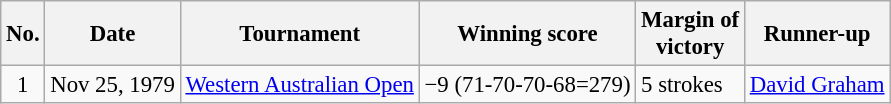<table class="wikitable" style="font-size:95%;">
<tr>
<th>No.</th>
<th>Date</th>
<th>Tournament</th>
<th>Winning score</th>
<th>Margin of<br>victory</th>
<th>Runner-up</th>
</tr>
<tr>
<td align=center>1</td>
<td align=right>Nov 25, 1979</td>
<td><a href='#'>Western Australian Open</a></td>
<td>−9 (71-70-70-68=279)</td>
<td>5 strokes</td>
<td> <a href='#'>David Graham</a></td>
</tr>
</table>
